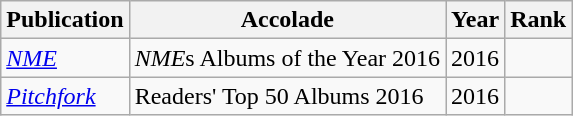<table class="sortable wikitable">
<tr>
<th>Publication</th>
<th>Accolade</th>
<th>Year</th>
<th>Rank</th>
</tr>
<tr>
<td><em><a href='#'>NME</a></em></td>
<td><em>NME</em>s Albums of the Year 2016</td>
<td>2016</td>
<td></td>
</tr>
<tr>
<td><em><a href='#'>Pitchfork</a></em></td>
<td>Readers' Top 50 Albums 2016</td>
<td>2016</td>
<td></td>
</tr>
</table>
